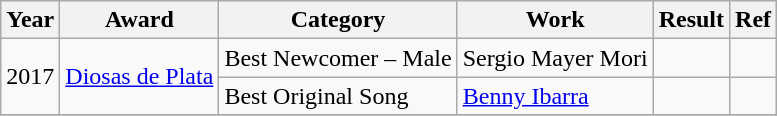<table class="wikitable">
<tr>
<th>Year</th>
<th>Award</th>
<th>Category</th>
<th>Work</th>
<th>Result</th>
<th>Ref</th>
</tr>
<tr>
<td rowspan="2">2017</td>
<td rowspan="2"><a href='#'>Diosas de Plata</a></td>
<td>Best Newcomer – Male</td>
<td>Sergio Mayer Mori</td>
<td></td>
<td></td>
</tr>
<tr>
<td>Best Original Song</td>
<td><a href='#'>Benny Ibarra</a></td>
<td></td>
<td></td>
</tr>
<tr>
</tr>
</table>
